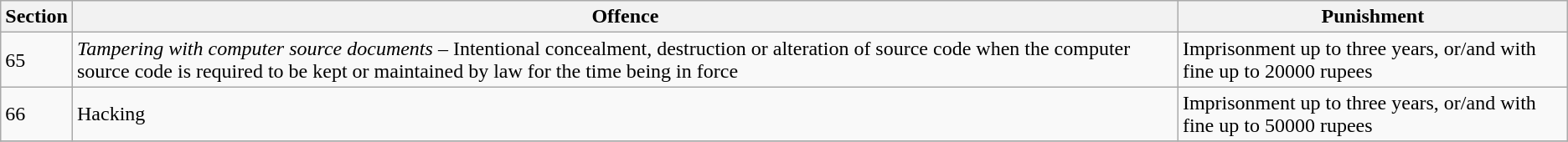<table class="wikitable">
<tr>
<th>Section</th>
<th>Offence</th>
<th>Punishment</th>
</tr>
<tr>
<td>65</td>
<td><em>Tampering with computer source documents</em> – Intentional concealment, destruction or alteration of source code when the computer source code is required to be kept or maintained by law for the time being in force</td>
<td>Imprisonment up to three years, or/and with fine up to 20000 rupees</td>
</tr>
<tr>
<td>66</td>
<td>Hacking</td>
<td>Imprisonment up to three years, or/and with fine up to 50000 rupees</td>
</tr>
<tr>
</tr>
</table>
